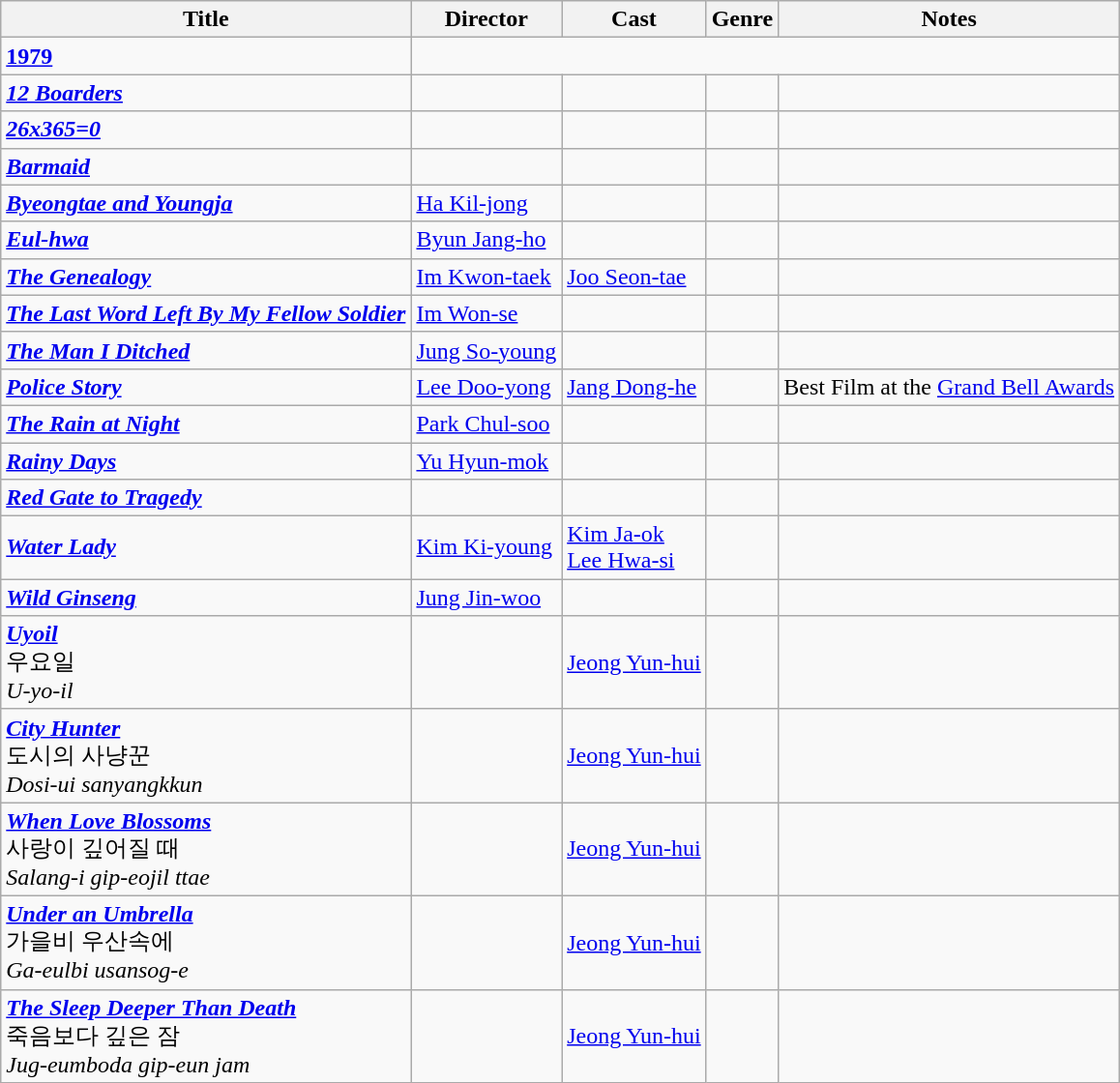<table class="wikitable">
<tr>
<th>Title</th>
<th>Director</th>
<th>Cast</th>
<th>Genre</th>
<th>Notes</th>
</tr>
<tr>
<td><strong><a href='#'>1979</a></strong></td>
</tr>
<tr>
<td><strong><em><a href='#'>12 Boarders</a></em></strong></td>
<td></td>
<td></td>
<td></td>
<td></td>
</tr>
<tr>
<td><strong><em><a href='#'>26x365=0</a></em></strong></td>
<td></td>
<td></td>
<td></td>
<td></td>
</tr>
<tr>
<td><strong><em><a href='#'>Barmaid</a></em></strong></td>
<td></td>
<td></td>
<td></td>
<td></td>
</tr>
<tr>
<td><strong><em><a href='#'>Byeongtae and Youngja</a></em></strong></td>
<td><a href='#'>Ha Kil-jong</a></td>
<td></td>
<td></td>
<td></td>
</tr>
<tr>
<td><strong><em><a href='#'>Eul-hwa</a></em></strong></td>
<td><a href='#'>Byun Jang-ho</a></td>
<td></td>
<td></td>
<td></td>
</tr>
<tr>
<td><strong><em><a href='#'>The Genealogy</a></em></strong></td>
<td><a href='#'>Im Kwon-taek</a></td>
<td><a href='#'>Joo Seon-tae</a></td>
<td></td>
<td></td>
</tr>
<tr>
<td><strong><em><a href='#'>The Last Word Left By My Fellow Soldier</a></em></strong></td>
<td><a href='#'>Im Won-se</a></td>
<td></td>
<td></td>
<td></td>
</tr>
<tr>
<td><strong><em><a href='#'>The Man I Ditched</a></em></strong></td>
<td><a href='#'>Jung So-young</a></td>
<td></td>
<td></td>
<td></td>
</tr>
<tr>
<td><strong><em><a href='#'>Police Story</a></em></strong></td>
<td><a href='#'>Lee Doo-yong</a></td>
<td><a href='#'>Jang Dong-he</a></td>
<td></td>
<td>Best Film at the <a href='#'>Grand Bell Awards</a></td>
</tr>
<tr>
<td><strong><em><a href='#'>The Rain at Night</a></em></strong></td>
<td><a href='#'>Park Chul-soo</a></td>
<td></td>
<td></td>
<td></td>
</tr>
<tr>
<td><strong><em><a href='#'>Rainy Days</a></em></strong></td>
<td><a href='#'>Yu Hyun-mok</a></td>
<td></td>
<td></td>
<td></td>
</tr>
<tr>
<td><strong><em><a href='#'>Red Gate to Tragedy</a></em></strong></td>
<td></td>
<td></td>
<td></td>
<td></td>
</tr>
<tr>
<td><strong><em><a href='#'>Water Lady</a></em></strong></td>
<td><a href='#'>Kim Ki-young</a></td>
<td><a href='#'>Kim Ja-ok</a><br><a href='#'>Lee Hwa-si</a></td>
<td></td>
<td></td>
</tr>
<tr>
<td><strong><em><a href='#'>Wild Ginseng</a></em></strong></td>
<td><a href='#'>Jung Jin-woo</a></td>
<td></td>
<td></td>
<td></td>
</tr>
<tr>
<td><strong><em><a href='#'>Uyoil</a></em></strong><br>우요일<br><em>U-yo-il</em></td>
<td></td>
<td><a href='#'>Jeong Yun-hui</a></td>
<td></td>
<td></td>
</tr>
<tr>
<td><strong><em><a href='#'>City Hunter</a></em></strong><br>도시의 사냥꾼<br><em>Dosi-ui sanyangkkun</em></td>
<td></td>
<td><a href='#'>Jeong Yun-hui</a></td>
<td></td>
<td></td>
</tr>
<tr>
<td><strong><em><a href='#'>When Love Blossoms</a></em></strong><br>사랑이 깊어질 때<br><em>Salang-i gip-eojil ttae</em></td>
<td></td>
<td><a href='#'>Jeong Yun-hui</a></td>
<td></td>
<td></td>
</tr>
<tr>
<td><strong><em><a href='#'>Under an Umbrella</a></em></strong><br>가을비 우산속에<br><em>Ga-eulbi usansog-e</em></td>
<td></td>
<td><a href='#'>Jeong Yun-hui</a></td>
<td></td>
<td></td>
</tr>
<tr>
<td><strong><em><a href='#'>The Sleep Deeper Than Death</a></em></strong><br>죽음보다 깊은 잠<br><em>Jug-eumboda gip-eun jam</em></td>
<td></td>
<td><a href='#'>Jeong Yun-hui</a></td>
<td></td>
<td></td>
</tr>
</table>
